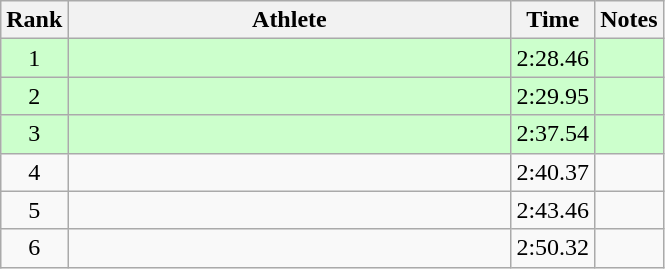<table class="wikitable" style="text-align:center">
<tr>
<th>Rank</th>
<th Style="width:18em">Athlete</th>
<th>Time</th>
<th>Notes</th>
</tr>
<tr style="background:#cfc">
<td>1</td>
<td style="text-align:left"></td>
<td>2:28.46</td>
<td></td>
</tr>
<tr style="background:#cfc">
<td>2</td>
<td style="text-align:left"></td>
<td>2:29.95</td>
<td></td>
</tr>
<tr style="background:#cfc">
<td>3</td>
<td style="text-align:left"></td>
<td>2:37.54</td>
<td></td>
</tr>
<tr>
<td>4</td>
<td style="text-align:left"></td>
<td>2:40.37</td>
<td></td>
</tr>
<tr>
<td>5</td>
<td style="text-align:left"></td>
<td>2:43.46</td>
<td></td>
</tr>
<tr>
<td>6</td>
<td style="text-align:left"></td>
<td>2:50.32</td>
<td></td>
</tr>
</table>
